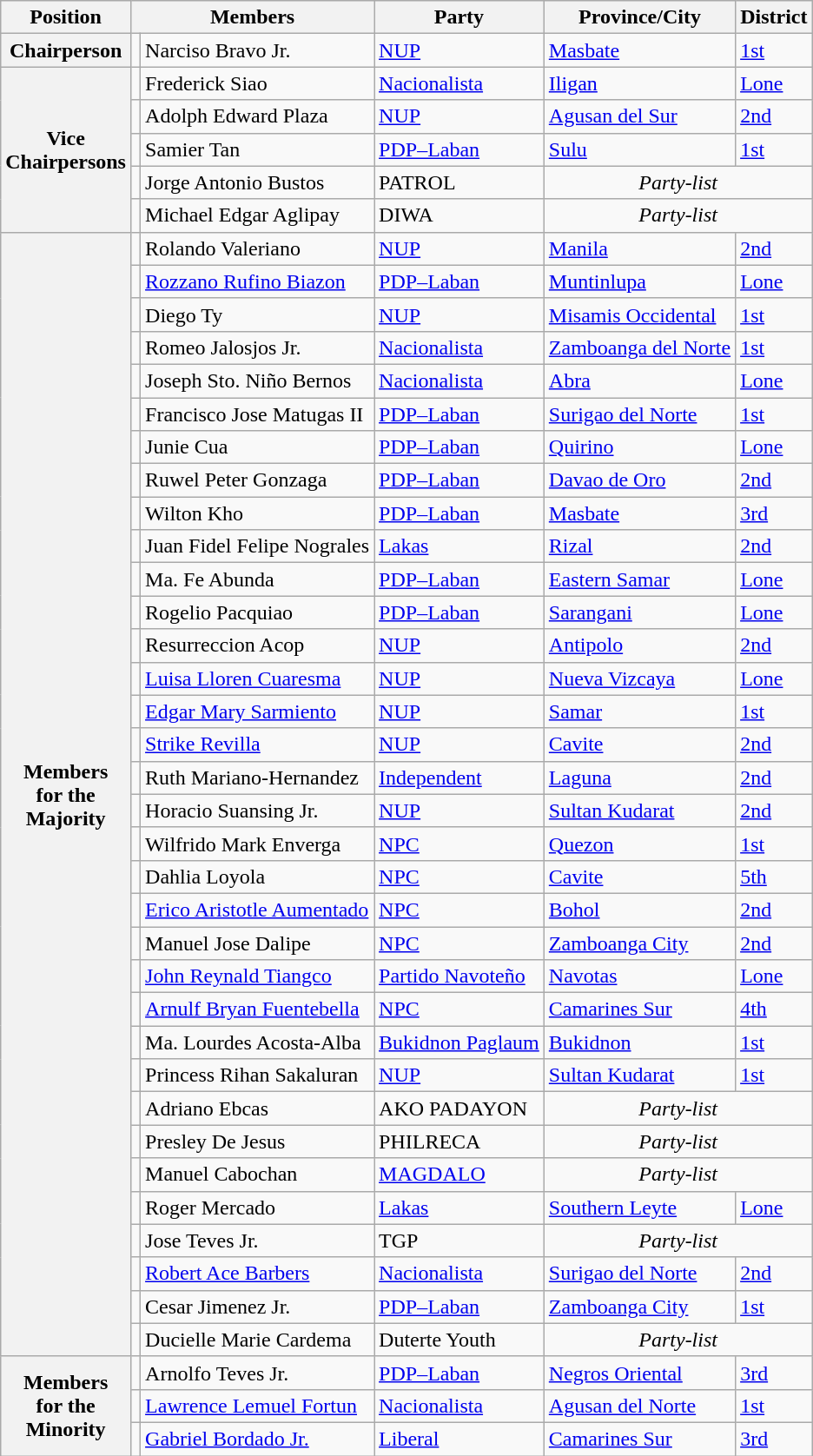<table class="wikitable" style="font-size: 100%;">
<tr>
<th>Position</th>
<th colspan="2">Members</th>
<th>Party</th>
<th>Province/City</th>
<th>District</th>
</tr>
<tr>
<th>Chairperson</th>
<td></td>
<td>Narciso Bravo Jr.</td>
<td><a href='#'>NUP</a></td>
<td><a href='#'>Masbate</a></td>
<td><a href='#'>1st</a></td>
</tr>
<tr>
<th rowspan="5">Vice<br>Chairpersons</th>
<td></td>
<td>Frederick Siao</td>
<td><a href='#'>Nacionalista</a></td>
<td><a href='#'>Iligan</a></td>
<td><a href='#'>Lone</a></td>
</tr>
<tr>
<td></td>
<td>Adolph Edward Plaza</td>
<td><a href='#'>NUP</a></td>
<td><a href='#'>Agusan del Sur</a></td>
<td><a href='#'>2nd</a></td>
</tr>
<tr>
<td></td>
<td>Samier Tan</td>
<td><a href='#'>PDP–Laban</a></td>
<td><a href='#'>Sulu</a></td>
<td><a href='#'>1st</a></td>
</tr>
<tr>
<td></td>
<td>Jorge Antonio Bustos</td>
<td>PATROL</td>
<td align="center" colspan="2"><em>Party-list</em></td>
</tr>
<tr>
<td></td>
<td>Michael Edgar Aglipay</td>
<td>DIWA</td>
<td align="center" colspan="2"><em>Party-list</em></td>
</tr>
<tr>
<th rowspan="34">Members<br>for the<br>Majority</th>
<td></td>
<td>Rolando Valeriano</td>
<td><a href='#'>NUP</a></td>
<td><a href='#'>Manila</a></td>
<td><a href='#'>2nd</a></td>
</tr>
<tr>
<td></td>
<td><a href='#'>Rozzano Rufino Biazon</a></td>
<td><a href='#'>PDP–Laban</a></td>
<td><a href='#'>Muntinlupa</a></td>
<td><a href='#'>Lone</a></td>
</tr>
<tr>
<td></td>
<td>Diego Ty</td>
<td><a href='#'>NUP</a></td>
<td><a href='#'>Misamis Occidental</a></td>
<td><a href='#'>1st</a></td>
</tr>
<tr>
<td></td>
<td>Romeo Jalosjos Jr.</td>
<td><a href='#'>Nacionalista</a></td>
<td><a href='#'>Zamboanga del Norte</a></td>
<td><a href='#'>1st</a></td>
</tr>
<tr>
<td></td>
<td>Joseph Sto. Niño Bernos</td>
<td><a href='#'>Nacionalista</a></td>
<td><a href='#'>Abra</a></td>
<td><a href='#'>Lone</a></td>
</tr>
<tr>
<td></td>
<td>Francisco Jose Matugas II</td>
<td><a href='#'>PDP–Laban</a></td>
<td><a href='#'>Surigao del Norte</a></td>
<td><a href='#'>1st</a></td>
</tr>
<tr>
<td></td>
<td>Junie Cua</td>
<td><a href='#'>PDP–Laban</a></td>
<td><a href='#'>Quirino</a></td>
<td><a href='#'>Lone</a></td>
</tr>
<tr>
<td></td>
<td>Ruwel Peter Gonzaga</td>
<td><a href='#'>PDP–Laban</a></td>
<td><a href='#'>Davao de Oro</a></td>
<td><a href='#'>2nd</a></td>
</tr>
<tr>
<td></td>
<td>Wilton Kho</td>
<td><a href='#'>PDP–Laban</a></td>
<td><a href='#'>Masbate</a></td>
<td><a href='#'>3rd</a></td>
</tr>
<tr>
<td></td>
<td>Juan Fidel Felipe Nograles</td>
<td><a href='#'>Lakas</a></td>
<td><a href='#'>Rizal</a></td>
<td><a href='#'>2nd</a></td>
</tr>
<tr>
<td></td>
<td>Ma. Fe Abunda</td>
<td><a href='#'>PDP–Laban</a></td>
<td><a href='#'>Eastern Samar</a></td>
<td><a href='#'>Lone</a></td>
</tr>
<tr>
<td></td>
<td>Rogelio Pacquiao</td>
<td><a href='#'>PDP–Laban</a></td>
<td><a href='#'>Sarangani</a></td>
<td><a href='#'>Lone</a></td>
</tr>
<tr>
<td></td>
<td>Resurreccion Acop</td>
<td><a href='#'>NUP</a></td>
<td><a href='#'>Antipolo</a></td>
<td><a href='#'>2nd</a></td>
</tr>
<tr>
<td></td>
<td><a href='#'>Luisa Lloren Cuaresma</a></td>
<td><a href='#'>NUP</a></td>
<td><a href='#'>Nueva Vizcaya</a></td>
<td><a href='#'>Lone</a></td>
</tr>
<tr>
<td></td>
<td><a href='#'>Edgar Mary Sarmiento</a></td>
<td><a href='#'>NUP</a></td>
<td><a href='#'>Samar</a></td>
<td><a href='#'>1st</a></td>
</tr>
<tr>
<td></td>
<td><a href='#'>Strike Revilla</a></td>
<td><a href='#'>NUP</a></td>
<td><a href='#'>Cavite</a></td>
<td><a href='#'>2nd</a></td>
</tr>
<tr>
<td></td>
<td>Ruth Mariano-Hernandez</td>
<td><a href='#'>Independent</a></td>
<td><a href='#'>Laguna</a></td>
<td><a href='#'>2nd</a></td>
</tr>
<tr>
<td></td>
<td>Horacio Suansing Jr.</td>
<td><a href='#'>NUP</a></td>
<td><a href='#'>Sultan Kudarat</a></td>
<td><a href='#'>2nd</a></td>
</tr>
<tr>
<td></td>
<td>Wilfrido Mark Enverga</td>
<td><a href='#'>NPC</a></td>
<td><a href='#'>Quezon</a></td>
<td><a href='#'>1st</a></td>
</tr>
<tr>
<td></td>
<td>Dahlia Loyola</td>
<td><a href='#'>NPC</a></td>
<td><a href='#'>Cavite</a></td>
<td><a href='#'>5th</a></td>
</tr>
<tr>
<td></td>
<td><a href='#'>Erico Aristotle Aumentado</a></td>
<td><a href='#'>NPC</a></td>
<td><a href='#'>Bohol</a></td>
<td><a href='#'>2nd</a></td>
</tr>
<tr>
<td></td>
<td>Manuel Jose Dalipe</td>
<td><a href='#'>NPC</a></td>
<td><a href='#'>Zamboanga City</a></td>
<td><a href='#'>2nd</a></td>
</tr>
<tr>
<td></td>
<td><a href='#'>John Reynald Tiangco</a></td>
<td><a href='#'>Partido Navoteño</a></td>
<td><a href='#'>Navotas</a></td>
<td><a href='#'>Lone</a></td>
</tr>
<tr>
<td></td>
<td><a href='#'>Arnulf Bryan Fuentebella</a></td>
<td><a href='#'>NPC</a></td>
<td><a href='#'>Camarines Sur</a></td>
<td><a href='#'>4th</a></td>
</tr>
<tr>
<td></td>
<td>Ma. Lourdes Acosta-Alba</td>
<td><a href='#'>Bukidnon Paglaum</a></td>
<td><a href='#'>Bukidnon</a></td>
<td><a href='#'>1st</a></td>
</tr>
<tr>
<td></td>
<td>Princess Rihan Sakaluran</td>
<td><a href='#'>NUP</a></td>
<td><a href='#'>Sultan Kudarat</a></td>
<td><a href='#'>1st</a></td>
</tr>
<tr>
<td></td>
<td>Adriano Ebcas</td>
<td>AKO PADAYON</td>
<td align="center" colspan="2"><em>Party-list</em></td>
</tr>
<tr>
<td></td>
<td>Presley De Jesus</td>
<td>PHILRECA</td>
<td align="center" colspan="2"><em>Party-list</em></td>
</tr>
<tr>
<td></td>
<td>Manuel Cabochan</td>
<td><a href='#'>MAGDALO</a></td>
<td align="center" colspan="2"><em>Party-list</em></td>
</tr>
<tr>
<td></td>
<td>Roger Mercado</td>
<td><a href='#'>Lakas</a></td>
<td><a href='#'>Southern Leyte</a></td>
<td><a href='#'>Lone</a></td>
</tr>
<tr>
<td></td>
<td>Jose Teves Jr.</td>
<td>TGP</td>
<td align="center" colspan="2"><em>Party-list</em></td>
</tr>
<tr>
<td></td>
<td><a href='#'>Robert Ace Barbers</a></td>
<td><a href='#'>Nacionalista</a></td>
<td><a href='#'>Surigao del Norte</a></td>
<td><a href='#'>2nd</a></td>
</tr>
<tr>
<td></td>
<td>Cesar Jimenez Jr.</td>
<td><a href='#'>PDP–Laban</a></td>
<td><a href='#'>Zamboanga City</a></td>
<td><a href='#'>1st</a></td>
</tr>
<tr>
<td></td>
<td>Ducielle Marie Cardema</td>
<td>Duterte Youth</td>
<td align="center" colspan="2"><em>Party-list</em></td>
</tr>
<tr>
<th rowspan="3">Members<br>for the<br>Minority</th>
<td></td>
<td>Arnolfo Teves Jr.</td>
<td><a href='#'>PDP–Laban</a></td>
<td><a href='#'>Negros Oriental</a></td>
<td><a href='#'>3rd</a></td>
</tr>
<tr>
<td></td>
<td><a href='#'>Lawrence Lemuel Fortun</a></td>
<td><a href='#'>Nacionalista</a></td>
<td><a href='#'>Agusan del Norte</a></td>
<td><a href='#'>1st</a></td>
</tr>
<tr>
<td></td>
<td><a href='#'>Gabriel Bordado Jr.</a></td>
<td><a href='#'>Liberal</a></td>
<td><a href='#'>Camarines Sur</a></td>
<td><a href='#'>3rd</a></td>
</tr>
</table>
